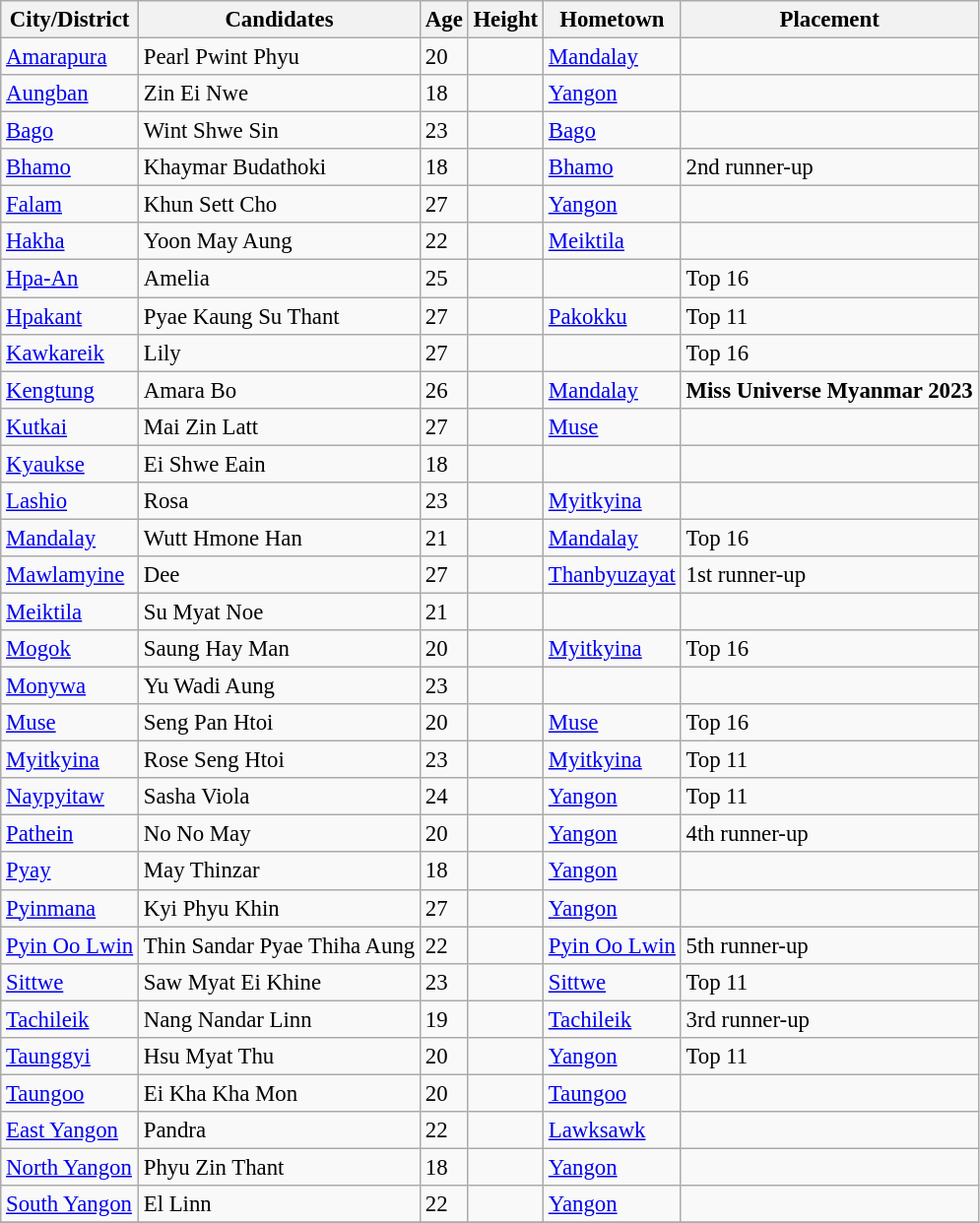<table class="wikitable sortable" style="font-size: 95%;">
<tr>
<th>City/District</th>
<th>Candidates</th>
<th>Age</th>
<th>Height</th>
<th>Hometown</th>
<th>Placement</th>
</tr>
<tr>
<td> <a href='#'>Amarapura</a></td>
<td>Pearl Pwint Phyu</td>
<td>20</td>
<td></td>
<td><a href='#'>Mandalay</a></td>
<td></td>
</tr>
<tr>
<td> <a href='#'>Aungban</a></td>
<td>Zin Ei Nwe</td>
<td>18</td>
<td></td>
<td><a href='#'>Yangon</a></td>
<td></td>
</tr>
<tr>
<td> <a href='#'>Bago</a></td>
<td>Wint Shwe Sin</td>
<td>23</td>
<td></td>
<td><a href='#'>Bago</a></td>
<td></td>
</tr>
<tr>
<td> <a href='#'>Bhamo</a></td>
<td>Khaymar Budathoki</td>
<td>18</td>
<td></td>
<td><a href='#'>Bhamo</a></td>
<td>2nd runner-up</td>
</tr>
<tr>
<td> <a href='#'>Falam</a></td>
<td>Khun Sett Cho</td>
<td>27</td>
<td></td>
<td><a href='#'>Yangon</a></td>
<td></td>
</tr>
<tr>
<td> <a href='#'>Hakha</a></td>
<td>Yoon May Aung</td>
<td>22</td>
<td></td>
<td><a href='#'>Meiktila</a></td>
<td></td>
</tr>
<tr>
<td> <a href='#'>Hpa-An</a></td>
<td>Amelia</td>
<td>25</td>
<td></td>
<td></td>
<td>Top 16</td>
</tr>
<tr>
<td> <a href='#'>Hpakant</a></td>
<td>Pyae Kaung Su Thant</td>
<td>27</td>
<td></td>
<td><a href='#'>Pakokku</a></td>
<td>Top 11</td>
</tr>
<tr>
<td> <a href='#'>Kawkareik</a></td>
<td>Lily</td>
<td>27</td>
<td></td>
<td></td>
<td>Top 16</td>
</tr>
<tr>
<td> <a href='#'>Kengtung</a></td>
<td>Amara Bo</td>
<td>26</td>
<td></td>
<td><a href='#'>Mandalay</a></td>
<td><strong>Miss Universe Myanmar 2023</strong></td>
</tr>
<tr>
<td> <a href='#'>Kutkai</a></td>
<td>Mai Zin Latt</td>
<td>27</td>
<td></td>
<td><a href='#'>Muse</a></td>
<td></td>
</tr>
<tr>
<td> <a href='#'>Kyaukse</a></td>
<td>Ei Shwe Eain</td>
<td>18</td>
<td></td>
<td></td>
<td></td>
</tr>
<tr>
<td> <a href='#'>Lashio</a></td>
<td>Rosa</td>
<td>23</td>
<td></td>
<td><a href='#'>Myitkyina</a></td>
<td></td>
</tr>
<tr>
<td> <a href='#'>Mandalay</a></td>
<td>Wutt Hmone Han</td>
<td>21</td>
<td></td>
<td><a href='#'>Mandalay</a></td>
<td>Top 16</td>
</tr>
<tr>
<td> <a href='#'>Mawlamyine</a></td>
<td>Dee</td>
<td>27</td>
<td></td>
<td><a href='#'>Thanbyuzayat</a></td>
<td>1st runner-up</td>
</tr>
<tr>
<td> <a href='#'>Meiktila</a></td>
<td>Su Myat Noe</td>
<td>21</td>
<td></td>
<td></td>
<td></td>
</tr>
<tr>
<td> <a href='#'>Mogok</a></td>
<td>Saung Hay Man</td>
<td>20</td>
<td></td>
<td><a href='#'>Myitkyina</a></td>
<td>Top 16</td>
</tr>
<tr>
<td> <a href='#'>Monywa</a></td>
<td>Yu Wadi Aung</td>
<td>23</td>
<td></td>
<td></td>
<td></td>
</tr>
<tr>
<td> <a href='#'>Muse</a></td>
<td>Seng Pan Htoi</td>
<td>20</td>
<td></td>
<td><a href='#'>Muse</a></td>
<td>Top 16</td>
</tr>
<tr>
<td> <a href='#'>Myitkyina</a></td>
<td>Rose Seng Htoi</td>
<td>23</td>
<td></td>
<td><a href='#'>Myitkyina</a></td>
<td>Top 11</td>
</tr>
<tr>
<td> <a href='#'>Naypyitaw</a></td>
<td>Sasha Viola</td>
<td>24</td>
<td></td>
<td><a href='#'>Yangon</a></td>
<td>Top 11</td>
</tr>
<tr>
<td> <a href='#'>Pathein</a></td>
<td>No No May</td>
<td>20</td>
<td></td>
<td><a href='#'>Yangon</a></td>
<td>4th runner-up</td>
</tr>
<tr>
<td> <a href='#'>Pyay</a></td>
<td>May Thinzar</td>
<td>18</td>
<td></td>
<td><a href='#'>Yangon</a></td>
<td></td>
</tr>
<tr>
<td> <a href='#'>Pyinmana</a></td>
<td>Kyi Phyu Khin</td>
<td>27</td>
<td></td>
<td><a href='#'>Yangon</a></td>
<td></td>
</tr>
<tr>
<td> <a href='#'>Pyin Oo Lwin</a></td>
<td>Thin Sandar Pyae Thiha Aung</td>
<td>22</td>
<td></td>
<td><a href='#'>Pyin Oo Lwin</a></td>
<td>5th runner-up</td>
</tr>
<tr>
<td> <a href='#'>Sittwe</a></td>
<td>Saw Myat Ei Khine</td>
<td>23</td>
<td></td>
<td><a href='#'>Sittwe</a></td>
<td>Top 11</td>
</tr>
<tr>
<td> <a href='#'>Tachileik</a></td>
<td>Nang Nandar Linn</td>
<td>19</td>
<td></td>
<td><a href='#'>Tachileik</a></td>
<td>3rd runner-up</td>
</tr>
<tr>
<td> <a href='#'>Taunggyi</a></td>
<td>Hsu Myat Thu</td>
<td>20</td>
<td></td>
<td><a href='#'>Yangon</a></td>
<td>Top 11</td>
</tr>
<tr>
<td> <a href='#'>Taungoo</a></td>
<td>Ei Kha Kha Mon</td>
<td>20</td>
<td></td>
<td><a href='#'>Taungoo</a></td>
<td></td>
</tr>
<tr>
<td> <a href='#'>East Yangon</a></td>
<td>Pandra</td>
<td>22</td>
<td></td>
<td><a href='#'>Lawksawk</a></td>
<td></td>
</tr>
<tr>
<td> <a href='#'>North Yangon</a></td>
<td>Phyu Zin Thant</td>
<td>18</td>
<td></td>
<td><a href='#'>Yangon</a></td>
<td></td>
</tr>
<tr>
<td> <a href='#'>South Yangon</a></td>
<td>El Linn</td>
<td>22</td>
<td></td>
<td><a href='#'>Yangon</a></td>
<td></td>
</tr>
<tr>
</tr>
</table>
